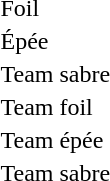<table>
<tr>
<td>Foil</td>
<td></td>
<td></td>
<td><br></td>
</tr>
<tr>
<td>Épée</td>
<td></td>
<td></td>
<td><br></td>
</tr>
<tr>
<td>Team sabre</td>
<td></td>
<td></td>
<td><br></td>
</tr>
<tr>
<td>Team foil</td>
<td></td>
<td></td>
<td></td>
</tr>
<tr>
<td>Team épée</td>
<td></td>
<td></td>
<td></td>
</tr>
<tr>
<td>Team sabre</td>
<td></td>
<td></td>
<td></td>
</tr>
</table>
